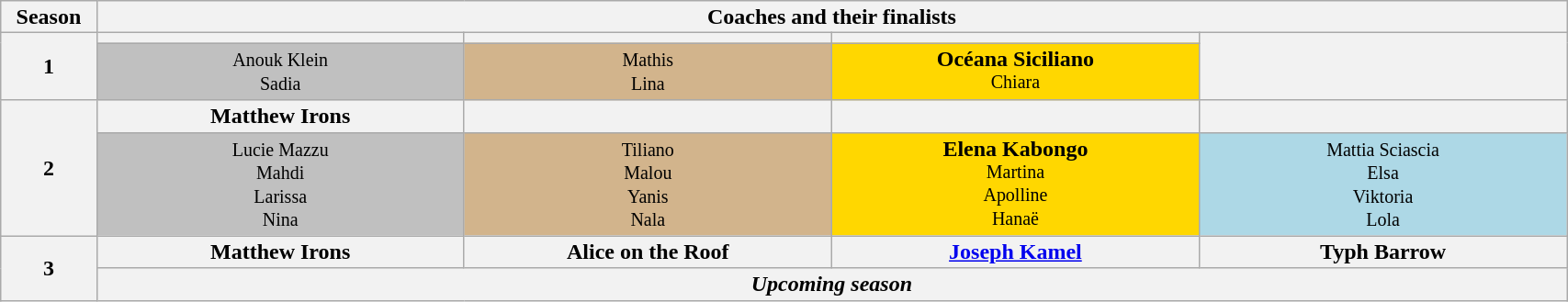<table class="wikitable" style="text-align:center; line-height:16px; width:90%">
<tr>
<th style="width:06%">Season</th>
<th style="width:00%" colspan="4">Coaches and their finalists</th>
</tr>
<tr>
<th rowspan="2">1</th>
<th style="width:23%" scope="col"></th>
<th style="width:23%" scope="col"></th>
<th style="width:23%" scope="col"></th>
<th ! style="width:18%" rowspan="2"></th>
</tr>
<tr>
<td style="background:silver"><small> Anouk Klein<br>Sadia</small></td>
<td style="background:tan"><small>Mathis<br> Lina</small></td>
<td style="background:gold"><strong>Océana Siciliano</strong><br> <small>Chiara</small></td>
</tr>
<tr>
<th rowspan="2">2</th>
<th style="width:23%" scope="col">Matthew Irons</th>
<th style="width:23%" scope="col"></th>
<th style="width:23%" scope="col"></th>
<th style="width:23%" scope="col"></th>
</tr>
<tr>
<td style="background:silver"><small>Lucie Mazzu<br>Mahdi<br>Larissa<br>Nina</small></td>
<td style="background:tan"><small>Tiliano<br>Malou<br>Yanis<br>Nala</small></td>
<td style="background:gold"><strong>Elena Kabongo</strong><br><small>Martina<br>Apolline<br>Hanaë</small></td>
<td style="background:lightblue"><small>Mattia Sciascia<br>Elsa<br>Viktoria<br>Lola</small></td>
</tr>
<tr>
<th rowspan="2">3</th>
<th style="width:23%" scope="col">Matthew Irons</th>
<th style="width:23%" scope="col">Alice on the Roof</th>
<th style="width:23%" scope="col"><a href='#'>Joseph Kamel</a></th>
<th style="width:23%" scope="col">Typh Barrow</th>
</tr>
<tr>
<th colspan="4"><em>Upcoming season</em></th>
</tr>
</table>
